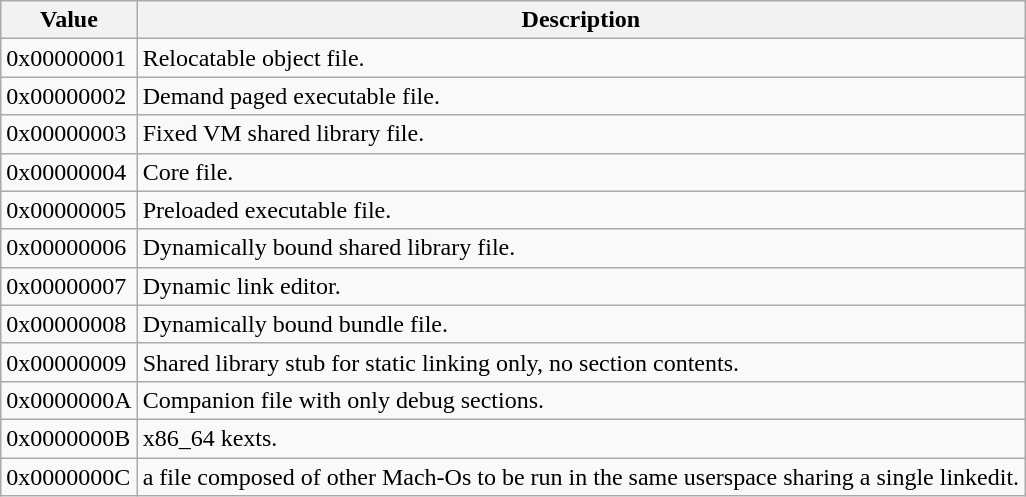<table class="wikitable">
<tr>
<th>Value</th>
<th>Description</th>
</tr>
<tr>
<td>0x00000001</td>
<td>Relocatable object file.</td>
</tr>
<tr>
<td>0x00000002</td>
<td>Demand paged executable file.</td>
</tr>
<tr>
<td>0x00000003</td>
<td>Fixed VM shared library file.</td>
</tr>
<tr>
<td>0x00000004</td>
<td>Core file.</td>
</tr>
<tr>
<td>0x00000005</td>
<td>Preloaded executable file.</td>
</tr>
<tr>
<td>0x00000006</td>
<td>Dynamically bound shared library file.</td>
</tr>
<tr>
<td>0x00000007</td>
<td>Dynamic link editor.</td>
</tr>
<tr>
<td>0x00000008</td>
<td>Dynamically bound bundle file.</td>
</tr>
<tr>
<td>0x00000009</td>
<td>Shared library stub for static linking only, no section contents.</td>
</tr>
<tr>
<td>0x0000000A</td>
<td>Companion file with only debug sections.</td>
</tr>
<tr>
<td>0x0000000B</td>
<td>x86_64 kexts.</td>
</tr>
<tr>
<td>0x0000000C</td>
<td>a file composed of other Mach-Os to be run in the same userspace sharing a single linkedit.</td>
</tr>
</table>
